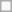<table class="wikitable">
<tr>
<td></td>
</tr>
</table>
